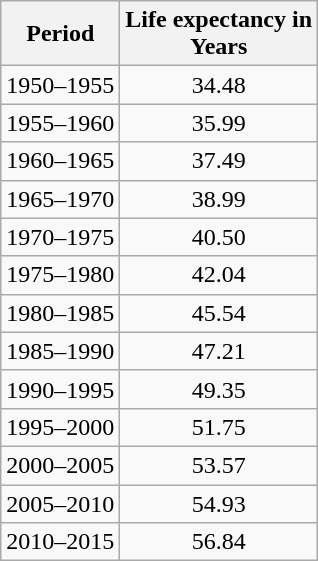<table class="wikitable" style="text-align: center;">
<tr>
<th>Period</th>
<th>Life expectancy in <br> Years</th>
</tr>
<tr>
<td>1950–1955</td>
<td>34.48</td>
</tr>
<tr>
<td>1955–1960</td>
<td> 35.99</td>
</tr>
<tr>
<td>1960–1965</td>
<td> 37.49</td>
</tr>
<tr>
<td>1965–1970</td>
<td> 38.99</td>
</tr>
<tr>
<td>1970–1975</td>
<td> 40.50</td>
</tr>
<tr>
<td>1975–1980</td>
<td> 42.04</td>
</tr>
<tr>
<td>1980–1985</td>
<td> 45.54</td>
</tr>
<tr>
<td>1985–1990</td>
<td> 47.21</td>
</tr>
<tr>
<td>1990–1995</td>
<td> 49.35</td>
</tr>
<tr>
<td>1995–2000</td>
<td> 51.75</td>
</tr>
<tr>
<td>2000–2005</td>
<td> 53.57</td>
</tr>
<tr>
<td>2005–2010</td>
<td> 54.93</td>
</tr>
<tr>
<td>2010–2015</td>
<td> 56.84</td>
</tr>
</table>
